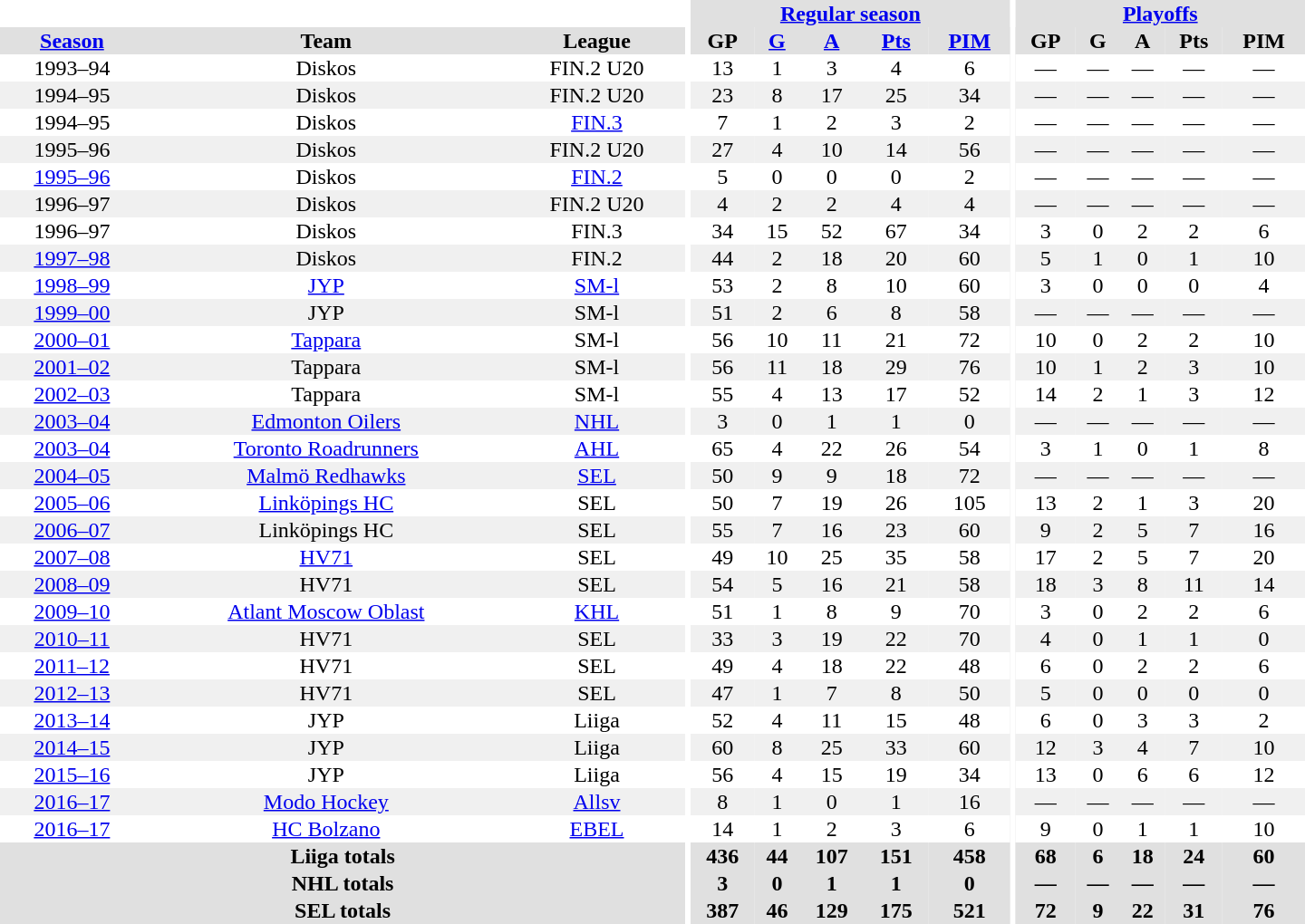<table border="0" cellpadding="1" cellspacing="0" style="text-align:center; width:60em">
<tr bgcolor="#e0e0e0">
<th colspan="3" bgcolor="#ffffff"></th>
<th rowspan="99" bgcolor="#ffffff"></th>
<th colspan="5"><a href='#'>Regular season</a></th>
<th rowspan="99" bgcolor="#ffffff"></th>
<th colspan="5"><a href='#'>Playoffs</a></th>
</tr>
<tr bgcolor="#e0e0e0">
<th><a href='#'>Season</a></th>
<th>Team</th>
<th>League</th>
<th>GP</th>
<th><a href='#'>G</a></th>
<th><a href='#'>A</a></th>
<th><a href='#'>Pts</a></th>
<th><a href='#'>PIM</a></th>
<th>GP</th>
<th>G</th>
<th>A</th>
<th>Pts</th>
<th>PIM</th>
</tr>
<tr>
<td>1993–94</td>
<td>Diskos</td>
<td>FIN.2 U20</td>
<td>13</td>
<td>1</td>
<td>3</td>
<td>4</td>
<td>6</td>
<td>—</td>
<td>—</td>
<td>—</td>
<td>—</td>
<td>—</td>
</tr>
<tr bgcolor="#f0f0f0">
<td>1994–95</td>
<td>Diskos</td>
<td>FIN.2 U20</td>
<td>23</td>
<td>8</td>
<td>17</td>
<td>25</td>
<td>34</td>
<td>—</td>
<td>—</td>
<td>—</td>
<td>—</td>
<td>—</td>
</tr>
<tr>
<td>1994–95</td>
<td>Diskos</td>
<td><a href='#'>FIN.3</a></td>
<td>7</td>
<td>1</td>
<td>2</td>
<td>3</td>
<td>2</td>
<td>—</td>
<td>—</td>
<td>—</td>
<td>—</td>
<td>—</td>
</tr>
<tr bgcolor="#f0f0f0">
<td>1995–96</td>
<td>Diskos</td>
<td>FIN.2 U20</td>
<td>27</td>
<td>4</td>
<td>10</td>
<td>14</td>
<td>56</td>
<td>—</td>
<td>—</td>
<td>—</td>
<td>—</td>
<td>—</td>
</tr>
<tr>
<td><a href='#'>1995–96</a></td>
<td>Diskos</td>
<td><a href='#'>FIN.2</a></td>
<td>5</td>
<td>0</td>
<td>0</td>
<td>0</td>
<td>2</td>
<td>—</td>
<td>—</td>
<td>—</td>
<td>—</td>
<td>—</td>
</tr>
<tr bgcolor="#f0f0f0">
<td>1996–97</td>
<td>Diskos</td>
<td>FIN.2 U20</td>
<td>4</td>
<td>2</td>
<td>2</td>
<td>4</td>
<td>4</td>
<td>—</td>
<td>—</td>
<td>—</td>
<td>—</td>
<td>—</td>
</tr>
<tr>
<td>1996–97</td>
<td>Diskos</td>
<td>FIN.3</td>
<td>34</td>
<td>15</td>
<td>52</td>
<td>67</td>
<td>34</td>
<td>3</td>
<td>0</td>
<td>2</td>
<td>2</td>
<td>6</td>
</tr>
<tr bgcolor="#f0f0f0">
<td><a href='#'>1997–98</a></td>
<td>Diskos</td>
<td>FIN.2</td>
<td>44</td>
<td>2</td>
<td>18</td>
<td>20</td>
<td>60</td>
<td>5</td>
<td>1</td>
<td>0</td>
<td>1</td>
<td>10</td>
</tr>
<tr>
<td><a href='#'>1998–99</a></td>
<td><a href='#'>JYP</a></td>
<td><a href='#'>SM-l</a></td>
<td>53</td>
<td>2</td>
<td>8</td>
<td>10</td>
<td>60</td>
<td>3</td>
<td>0</td>
<td>0</td>
<td>0</td>
<td>4</td>
</tr>
<tr bgcolor="#f0f0f0">
<td><a href='#'>1999–00</a></td>
<td>JYP</td>
<td>SM-l</td>
<td>51</td>
<td>2</td>
<td>6</td>
<td>8</td>
<td>58</td>
<td>—</td>
<td>—</td>
<td>—</td>
<td>—</td>
<td>—</td>
</tr>
<tr>
<td><a href='#'>2000–01</a></td>
<td><a href='#'>Tappara</a></td>
<td>SM-l</td>
<td>56</td>
<td>10</td>
<td>11</td>
<td>21</td>
<td>72</td>
<td>10</td>
<td>0</td>
<td>2</td>
<td>2</td>
<td>10</td>
</tr>
<tr bgcolor="#f0f0f0">
<td><a href='#'>2001–02</a></td>
<td>Tappara</td>
<td>SM-l</td>
<td>56</td>
<td>11</td>
<td>18</td>
<td>29</td>
<td>76</td>
<td>10</td>
<td>1</td>
<td>2</td>
<td>3</td>
<td>10</td>
</tr>
<tr>
<td><a href='#'>2002–03</a></td>
<td>Tappara</td>
<td>SM-l</td>
<td>55</td>
<td>4</td>
<td>13</td>
<td>17</td>
<td>52</td>
<td>14</td>
<td>2</td>
<td>1</td>
<td>3</td>
<td>12</td>
</tr>
<tr bgcolor="#f0f0f0">
<td><a href='#'>2003–04</a></td>
<td><a href='#'>Edmonton Oilers</a></td>
<td><a href='#'>NHL</a></td>
<td>3</td>
<td>0</td>
<td>1</td>
<td>1</td>
<td>0</td>
<td>—</td>
<td>—</td>
<td>—</td>
<td>—</td>
<td>—</td>
</tr>
<tr>
<td><a href='#'>2003–04</a></td>
<td><a href='#'>Toronto Roadrunners</a></td>
<td><a href='#'>AHL</a></td>
<td>65</td>
<td>4</td>
<td>22</td>
<td>26</td>
<td>54</td>
<td>3</td>
<td>1</td>
<td>0</td>
<td>1</td>
<td>8</td>
</tr>
<tr bgcolor="#f0f0f0">
<td><a href='#'>2004–05</a></td>
<td><a href='#'>Malmö Redhawks</a></td>
<td><a href='#'>SEL</a></td>
<td>50</td>
<td>9</td>
<td>9</td>
<td>18</td>
<td>72</td>
<td>—</td>
<td>—</td>
<td>—</td>
<td>—</td>
<td>—</td>
</tr>
<tr>
<td><a href='#'>2005–06</a></td>
<td><a href='#'>Linköpings HC</a></td>
<td>SEL</td>
<td>50</td>
<td>7</td>
<td>19</td>
<td>26</td>
<td>105</td>
<td>13</td>
<td>2</td>
<td>1</td>
<td>3</td>
<td>20</td>
</tr>
<tr bgcolor="#f0f0f0">
<td><a href='#'>2006–07</a></td>
<td>Linköpings HC</td>
<td>SEL</td>
<td>55</td>
<td>7</td>
<td>16</td>
<td>23</td>
<td>60</td>
<td>9</td>
<td>2</td>
<td>5</td>
<td>7</td>
<td>16</td>
</tr>
<tr>
<td><a href='#'>2007–08</a></td>
<td><a href='#'>HV71</a></td>
<td>SEL</td>
<td>49</td>
<td>10</td>
<td>25</td>
<td>35</td>
<td>58</td>
<td>17</td>
<td>2</td>
<td>5</td>
<td>7</td>
<td>20</td>
</tr>
<tr bgcolor="#f0f0f0">
<td><a href='#'>2008–09</a></td>
<td>HV71</td>
<td>SEL</td>
<td>54</td>
<td>5</td>
<td>16</td>
<td>21</td>
<td>58</td>
<td>18</td>
<td>3</td>
<td>8</td>
<td>11</td>
<td>14</td>
</tr>
<tr>
<td><a href='#'>2009–10</a></td>
<td><a href='#'>Atlant Moscow Oblast</a></td>
<td><a href='#'>KHL</a></td>
<td>51</td>
<td>1</td>
<td>8</td>
<td>9</td>
<td>70</td>
<td>3</td>
<td>0</td>
<td>2</td>
<td>2</td>
<td>6</td>
</tr>
<tr bgcolor="#f0f0f0">
<td><a href='#'>2010–11</a></td>
<td>HV71</td>
<td>SEL</td>
<td>33</td>
<td>3</td>
<td>19</td>
<td>22</td>
<td>70</td>
<td>4</td>
<td>0</td>
<td>1</td>
<td>1</td>
<td>0</td>
</tr>
<tr>
<td><a href='#'>2011–12</a></td>
<td>HV71</td>
<td>SEL</td>
<td>49</td>
<td>4</td>
<td>18</td>
<td>22</td>
<td>48</td>
<td>6</td>
<td>0</td>
<td>2</td>
<td>2</td>
<td>6</td>
</tr>
<tr bgcolor="#f0f0f0">
<td><a href='#'>2012–13</a></td>
<td>HV71</td>
<td>SEL</td>
<td>47</td>
<td>1</td>
<td>7</td>
<td>8</td>
<td>50</td>
<td>5</td>
<td>0</td>
<td>0</td>
<td>0</td>
<td>0</td>
</tr>
<tr>
<td><a href='#'>2013–14</a></td>
<td>JYP</td>
<td>Liiga</td>
<td>52</td>
<td>4</td>
<td>11</td>
<td>15</td>
<td>48</td>
<td>6</td>
<td>0</td>
<td>3</td>
<td>3</td>
<td>2</td>
</tr>
<tr bgcolor="#f0f0f0">
<td><a href='#'>2014–15</a></td>
<td>JYP</td>
<td>Liiga</td>
<td>60</td>
<td>8</td>
<td>25</td>
<td>33</td>
<td>60</td>
<td>12</td>
<td>3</td>
<td>4</td>
<td>7</td>
<td>10</td>
</tr>
<tr>
<td><a href='#'>2015–16</a></td>
<td>JYP</td>
<td>Liiga</td>
<td>56</td>
<td>4</td>
<td>15</td>
<td>19</td>
<td>34</td>
<td>13</td>
<td>0</td>
<td>6</td>
<td>6</td>
<td>12</td>
</tr>
<tr bgcolor="#f0f0f0">
<td><a href='#'>2016–17</a></td>
<td><a href='#'>Modo Hockey</a></td>
<td><a href='#'>Allsv</a></td>
<td>8</td>
<td>1</td>
<td>0</td>
<td>1</td>
<td>16</td>
<td>—</td>
<td>—</td>
<td>—</td>
<td>—</td>
<td>—</td>
</tr>
<tr>
<td><a href='#'>2016–17</a></td>
<td><a href='#'>HC Bolzano</a></td>
<td><a href='#'>EBEL</a></td>
<td>14</td>
<td>1</td>
<td>2</td>
<td>3</td>
<td>6</td>
<td>9</td>
<td>0</td>
<td>1</td>
<td>1</td>
<td>10</td>
</tr>
<tr bgcolor="#e0e0e0">
<th colspan="3">Liiga totals</th>
<th>436</th>
<th>44</th>
<th>107</th>
<th>151</th>
<th>458</th>
<th>68</th>
<th>6</th>
<th>18</th>
<th>24</th>
<th>60</th>
</tr>
<tr bgcolor="#e0e0e0">
<th colspan="3">NHL totals</th>
<th>3</th>
<th>0</th>
<th>1</th>
<th>1</th>
<th>0</th>
<th>—</th>
<th>—</th>
<th>—</th>
<th>—</th>
<th>—</th>
</tr>
<tr bgcolor="#e0e0e0">
<th colspan="3">SEL totals</th>
<th>387</th>
<th>46</th>
<th>129</th>
<th>175</th>
<th>521</th>
<th>72</th>
<th>9</th>
<th>22</th>
<th>31</th>
<th>76</th>
</tr>
</table>
